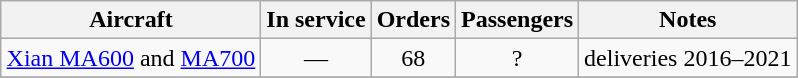<table class="wikitable" style="text-align:center; margin:0.5em auto">
<tr>
<th>Aircraft</th>
<th>In service</th>
<th>Orders</th>
<th>Passengers</th>
<th>Notes</th>
</tr>
<tr>
<td><a href='#'>Xian MA600</a> and <a href='#'>MA700</a></td>
<td>—</td>
<td>68</td>
<td>?</td>
<td>deliveries 2016–2021</td>
</tr>
<tr>
</tr>
</table>
